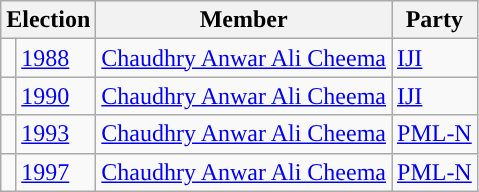<table class="wikitable">
<tr>
<th colspan="2">Election</th>
<th>Member</th>
<th>Party</th>
</tr>
<tr>
<td style="background-color: "></td>
<td><a href='#'>1988</a></td>
<td><a href='#'>Chaudhry Anwar Ali Cheema</a></td>
<td><a href='#'>IJI</a></td>
</tr>
<tr>
<td style="background-color: "></td>
<td><a href='#'>1990</a></td>
<td><a href='#'>Chaudhry Anwar Ali Cheema</a></td>
<td><a href='#'>IJI</a></td>
</tr>
<tr>
<td style="background-color: "></td>
<td><a href='#'>1993</a></td>
<td><a href='#'>Chaudhry Anwar Ali Cheema</a></td>
<td><a href='#'>PML-N</a></td>
</tr>
<tr>
<td style="background-color: "></td>
<td><a href='#'>1997</a></td>
<td><a href='#'>Chaudhry Anwar Ali Cheema</a></td>
<td><a href='#'>PML-N</a></td>
</tr>
</table>
